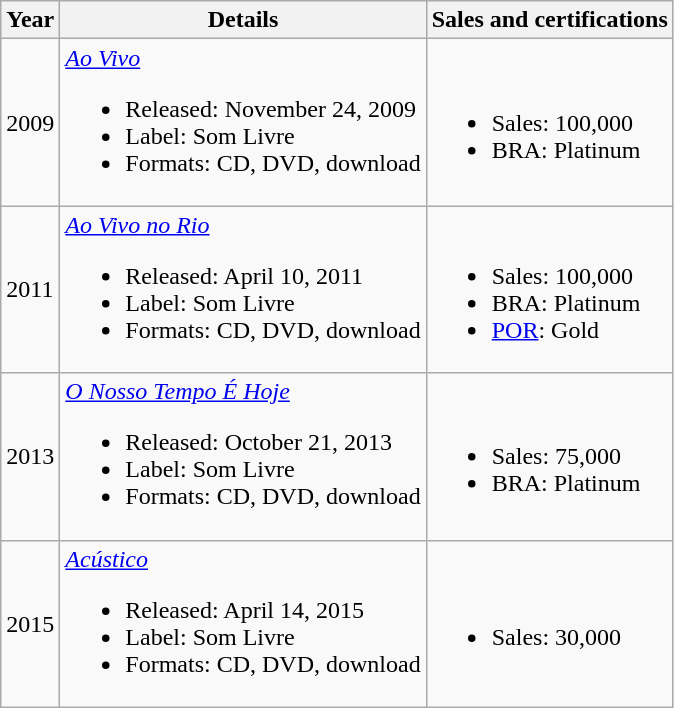<table class="wikitable">
<tr>
<th>Year</th>
<th>Details</th>
<th>Sales and certifications</th>
</tr>
<tr>
<td>2009</td>
<td><em><a href='#'>Ao Vivo</a></em><br><ul><li>Released: November 24, 2009</li><li>Label: Som Livre</li><li>Formats: CD, DVD, download</li></ul></td>
<td><br><ul><li>Sales: 100,000</li><li>BRA: Platinum</li></ul></td>
</tr>
<tr>
<td>2011</td>
<td><em><a href='#'>Ao Vivo no Rio</a></em><br><ul><li>Released: April 10, 2011</li><li>Label:  Som Livre</li><li>Formats: CD, DVD, download</li></ul></td>
<td><br><ul><li>Sales: 100,000</li><li>BRA: Platinum</li><li><a href='#'>POR</a>: Gold</li></ul></td>
</tr>
<tr>
<td>2013</td>
<td><em><a href='#'>O Nosso Tempo É Hoje</a></em><br><ul><li>Released: October 21, 2013</li><li>Label: Som Livre</li><li>Formats: CD, DVD, download</li></ul></td>
<td><br><ul><li>Sales: 75,000</li><li>BRA: Platinum</li></ul></td>
</tr>
<tr>
<td>2015</td>
<td><em><a href='#'>Acústico</a></em><br><ul><li>Released: April 14, 2015</li><li>Label: Som Livre</li><li>Formats: CD, DVD, download</li></ul></td>
<td><br><ul><li>Sales: 30,000</li></ul></td>
</tr>
</table>
